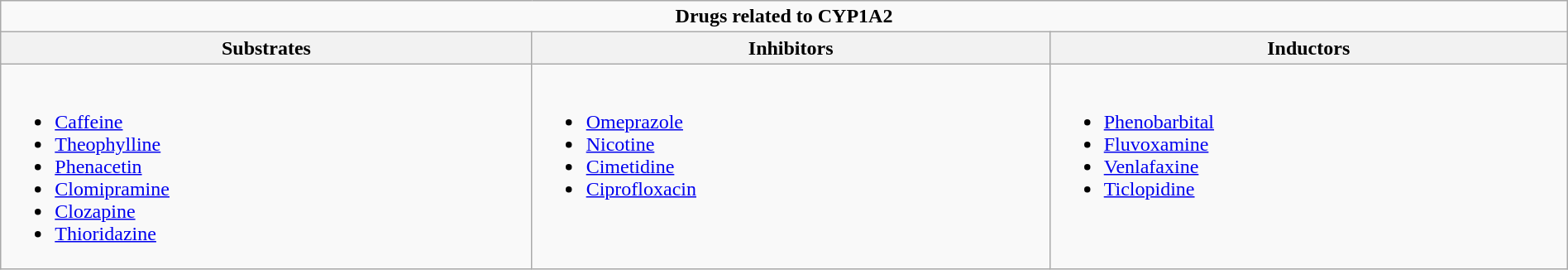<table class="wikitable" style="margin:1em auto;" width="100%">
<tr>
<td colspan="3" style="text-align:center;"><strong>Drugs related to CYP1A2</strong></td>
</tr>
<tr>
<th>Substrates</th>
<th>Inhibitors</th>
<th>Inductors</th>
</tr>
<tr style="vertical-align: top;">
<td><br><ul><li><a href='#'>Caffeine</a></li><li><a href='#'>Theophylline</a></li><li><a href='#'>Phenacetin</a></li><li><a href='#'>Clomipramine</a></li><li><a href='#'>Clozapine</a></li><li><a href='#'>Thioridazine</a></li></ul></td>
<td><br><ul><li><a href='#'>Omeprazole</a></li><li><a href='#'>Nicotine</a></li><li><a href='#'>Cimetidine</a></li><li><a href='#'>Ciprofloxacin</a></li></ul></td>
<td><br><ul><li><a href='#'>Phenobarbital</a></li><li><a href='#'>Fluvoxamine</a></li><li><a href='#'>Venlafaxine</a></li><li><a href='#'>Ticlopidine</a></li></ul></td>
</tr>
</table>
